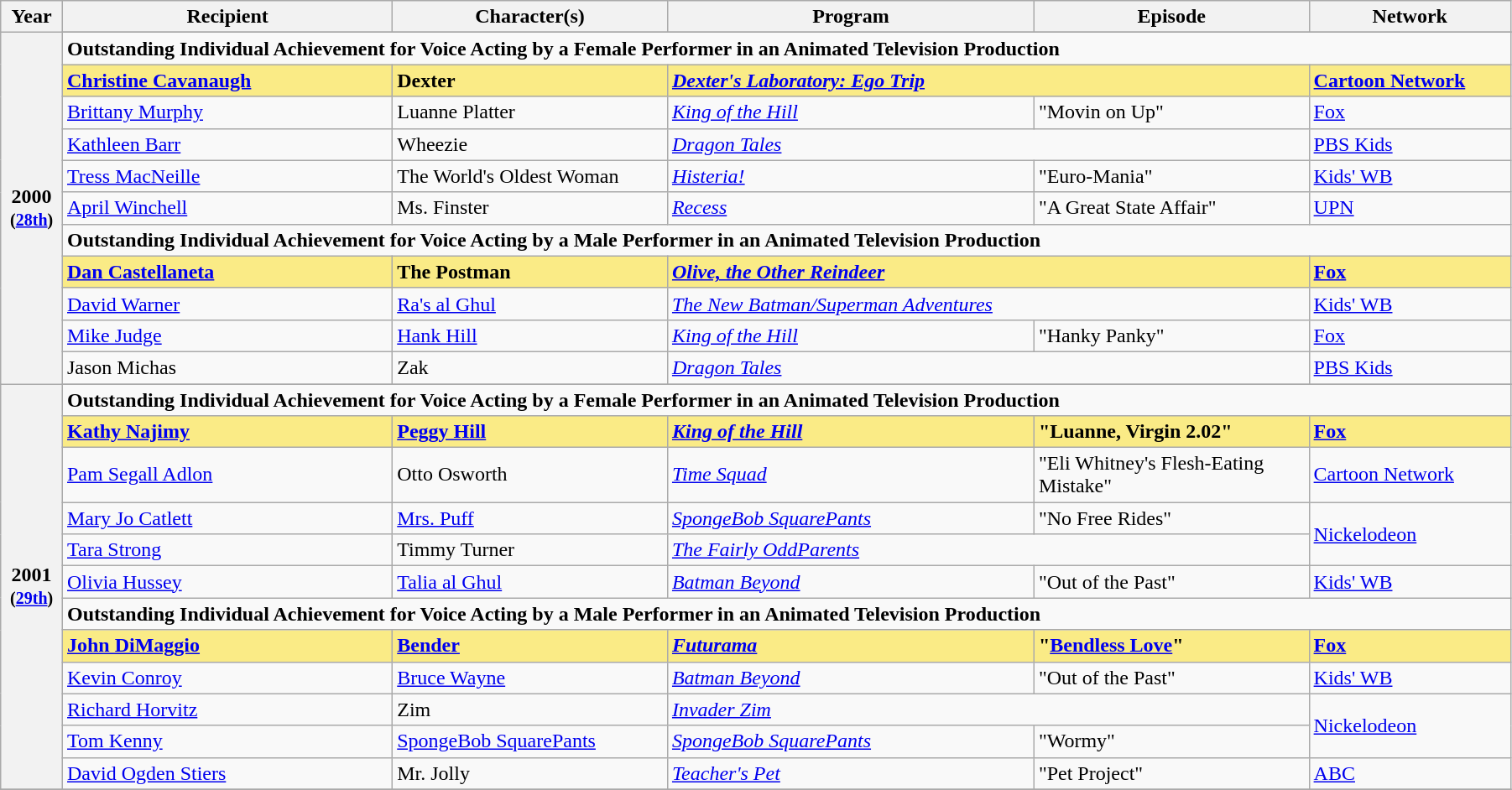<table class="wikitable" style="width:95%;">
<tr>
<th style="width:3%;">Year</th>
<th style="width:18%;">Recipient</th>
<th style="width:15%;">Character(s)</th>
<th style="width:20%;">Program</th>
<th style="width:15%;">Episode</th>
<th style="width:11%;">Network</th>
</tr>
<tr>
<th rowspan="12" style="text-align:center;">2000 <br><small>(<a href='#'>28th</a>)</small><br></th>
</tr>
<tr>
<td colspan="5"><strong>Outstanding Individual Achievement for Voice Acting by a Female Performer in an Animated Television Production</strong></td>
</tr>
<tr style="background:#FAEB86;">
<td><strong><a href='#'>Christine Cavanaugh</a></strong></td>
<td><strong>Dexter</strong></td>
<td colspan="2"><strong><em><a href='#'>Dexter's Laboratory: Ego Trip</a></em></strong></td>
<td><strong><a href='#'>Cartoon Network</a></strong></td>
</tr>
<tr>
<td><a href='#'>Brittany Murphy</a></td>
<td>Luanne Platter</td>
<td><em><a href='#'>King of the Hill</a></em></td>
<td>"Movin on Up"</td>
<td><a href='#'>Fox</a></td>
</tr>
<tr>
<td><a href='#'>Kathleen Barr</a></td>
<td>Wheezie</td>
<td colspan="2"><em><a href='#'>Dragon Tales</a></em></td>
<td><a href='#'>PBS Kids</a></td>
</tr>
<tr>
<td><a href='#'>Tress MacNeille</a></td>
<td>The World's Oldest Woman</td>
<td><em><a href='#'>Histeria!</a></em></td>
<td>"Euro-Mania"</td>
<td><a href='#'>Kids' WB</a></td>
</tr>
<tr>
<td><a href='#'>April Winchell</a></td>
<td>Ms. Finster</td>
<td><em><a href='#'>Recess</a></em></td>
<td>"A Great State Affair"</td>
<td><a href='#'>UPN</a></td>
</tr>
<tr>
<td colspan="5"><strong>Outstanding Individual Achievement for Voice Acting by a Male Performer in an Animated Television Production</strong></td>
</tr>
<tr style="background:#FAEB86;">
<td><strong><a href='#'>Dan Castellaneta</a></strong></td>
<td><strong>The Postman</strong></td>
<td colspan="2"><strong><em><a href='#'>Olive, the Other Reindeer</a></em></strong></td>
<td><strong><a href='#'>Fox</a></strong></td>
</tr>
<tr>
<td><a href='#'>David Warner</a></td>
<td><a href='#'>Ra's al Ghul</a></td>
<td colspan="2"><em><a href='#'>The New Batman/Superman Adventures</a></em></td>
<td><a href='#'>Kids' WB</a></td>
</tr>
<tr>
<td><a href='#'>Mike Judge</a></td>
<td><a href='#'>Hank Hill</a></td>
<td><em><a href='#'>King of the Hill</a></em></td>
<td>"Hanky Panky"</td>
<td><a href='#'>Fox</a></td>
</tr>
<tr>
<td>Jason Michas</td>
<td>Zak</td>
<td colspan="2"><em><a href='#'>Dragon Tales</a></em></td>
<td><a href='#'>PBS Kids</a></td>
</tr>
<tr>
<th rowspan="13" style="text-align:center;">2001 <br><small>(<a href='#'>29th</a>)</small><br></th>
</tr>
<tr>
<td colspan="5"><strong>Outstanding Individual Achievement for Voice Acting by a Female Performer in an Animated Television Production</strong></td>
</tr>
<tr style="background:#FAEB86;">
<td><strong><a href='#'>Kathy Najimy</a></strong></td>
<td><strong><a href='#'>Peggy Hill</a></strong></td>
<td><strong><em><a href='#'>King of the Hill</a></em></strong></td>
<td><strong>"Luanne, Virgin 2.02"</strong></td>
<td><strong><a href='#'>Fox</a></strong></td>
</tr>
<tr>
<td><a href='#'>Pam Segall Adlon</a></td>
<td>Otto Osworth</td>
<td><em><a href='#'>Time Squad</a></em></td>
<td>"Eli Whitney's Flesh-Eating Mistake"</td>
<td><a href='#'>Cartoon Network</a></td>
</tr>
<tr>
<td><a href='#'>Mary Jo Catlett</a></td>
<td><a href='#'>Mrs. Puff</a></td>
<td><em><a href='#'>SpongeBob SquarePants</a></em></td>
<td>"No Free Rides"</td>
<td rowspan="2"><a href='#'>Nickelodeon</a></td>
</tr>
<tr>
<td><a href='#'>Tara Strong</a></td>
<td>Timmy Turner</td>
<td colspan="2"><em><a href='#'>The Fairly OddParents</a></em></td>
</tr>
<tr>
<td><a href='#'>Olivia Hussey</a></td>
<td><a href='#'>Talia al Ghul</a></td>
<td><em><a href='#'>Batman Beyond</a></em></td>
<td>"Out of the Past"</td>
<td><a href='#'>Kids' WB</a></td>
</tr>
<tr>
<td colspan="5"><strong>Outstanding Individual Achievement for Voice Acting by a Male Performer in an Animated Television Production</strong></td>
</tr>
<tr style="background:#FAEB86;">
<td><strong><a href='#'>John DiMaggio</a></strong></td>
<td><strong><a href='#'>Bender</a></strong></td>
<td><strong><em><a href='#'>Futurama</a></em></strong></td>
<td><strong>"<a href='#'>Bendless Love</a>"</strong></td>
<td><strong><a href='#'>Fox</a></strong></td>
</tr>
<tr>
<td><a href='#'>Kevin Conroy</a></td>
<td><a href='#'>Bruce Wayne</a></td>
<td><em><a href='#'>Batman Beyond</a></em></td>
<td>"Out of the Past"</td>
<td><a href='#'>Kids' WB</a></td>
</tr>
<tr>
<td><a href='#'>Richard Horvitz</a></td>
<td>Zim</td>
<td colspan="2"><em><a href='#'>Invader Zim</a></em></td>
<td rowspan="2"><a href='#'>Nickelodeon</a></td>
</tr>
<tr>
<td><a href='#'>Tom Kenny</a></td>
<td><a href='#'>SpongeBob SquarePants</a></td>
<td><em><a href='#'>SpongeBob SquarePants</a></em></td>
<td>"Wormy"</td>
</tr>
<tr>
<td><a href='#'>David Ogden Stiers</a></td>
<td>Mr. Jolly</td>
<td><em><a href='#'>Teacher's Pet</a></em></td>
<td>"Pet Project"</td>
<td><a href='#'>ABC</a></td>
</tr>
<tr>
</tr>
</table>
